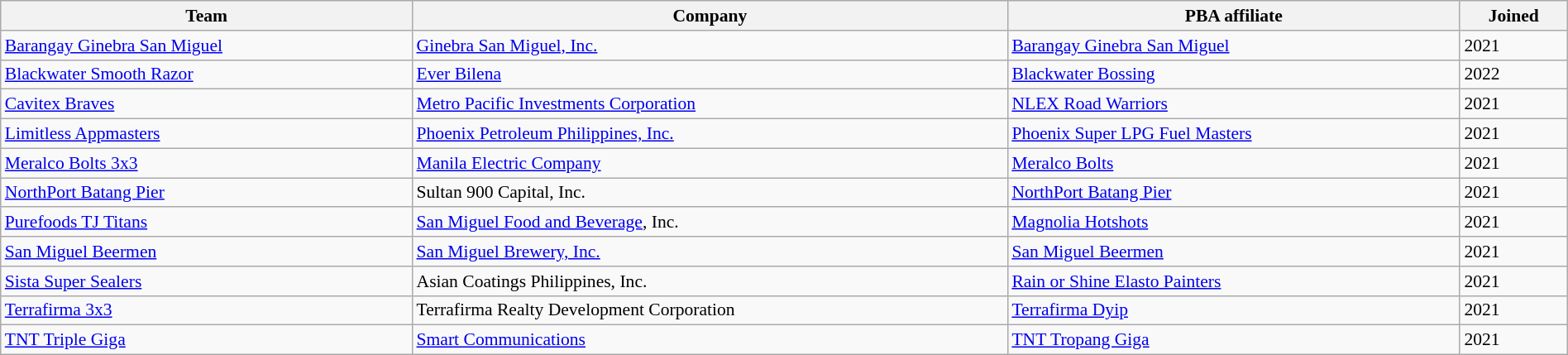<table class="wikitable" style="font-size:90%; width:100%">
<tr>
<th>Team</th>
<th>Company</th>
<th>PBA affiliate</th>
<th>Joined</th>
</tr>
<tr>
<td><a href='#'>Barangay Ginebra San Miguel</a></td>
<td><a href='#'>Ginebra San Miguel, Inc.</a></td>
<td><a href='#'>Barangay Ginebra San Miguel</a></td>
<td>2021</td>
</tr>
<tr>
<td><a href='#'>Blackwater Smooth Razor</a></td>
<td><a href='#'>Ever Bilena</a></td>
<td><a href='#'>Blackwater Bossing</a></td>
<td>2022</td>
</tr>
<tr>
<td><a href='#'>Cavitex Braves</a></td>
<td><a href='#'>Metro Pacific Investments Corporation</a></td>
<td><a href='#'>NLEX Road Warriors</a></td>
<td>2021</td>
</tr>
<tr>
<td><a href='#'>Limitless Appmasters</a></td>
<td><a href='#'>Phoenix Petroleum Philippines, Inc.</a></td>
<td><a href='#'>Phoenix Super LPG Fuel Masters</a></td>
<td>2021</td>
</tr>
<tr>
<td><a href='#'>Meralco Bolts 3x3</a></td>
<td><a href='#'>Manila Electric Company</a></td>
<td><a href='#'>Meralco Bolts</a></td>
<td>2021</td>
</tr>
<tr>
<td><a href='#'>NorthPort Batang Pier</a></td>
<td>Sultan 900 Capital, Inc.</td>
<td><a href='#'>NorthPort Batang Pier</a></td>
<td>2021</td>
</tr>
<tr>
<td><a href='#'>Purefoods TJ Titans</a></td>
<td><a href='#'>San Miguel Food and Beverage</a>, Inc.</td>
<td><a href='#'>Magnolia Hotshots</a></td>
<td>2021</td>
</tr>
<tr>
<td><a href='#'>San Miguel Beermen</a></td>
<td><a href='#'>San Miguel Brewery, Inc.</a></td>
<td><a href='#'>San Miguel Beermen</a></td>
<td>2021</td>
</tr>
<tr>
<td><a href='#'>Sista Super Sealers</a></td>
<td>Asian Coatings Philippines, Inc.</td>
<td><a href='#'>Rain or Shine Elasto Painters</a></td>
<td>2021</td>
</tr>
<tr>
<td><a href='#'>Terrafirma 3x3</a></td>
<td>Terrafirma Realty Development Corporation</td>
<td><a href='#'>Terrafirma Dyip</a></td>
<td>2021</td>
</tr>
<tr>
<td><a href='#'>TNT Triple Giga</a></td>
<td><a href='#'>Smart Communications</a></td>
<td><a href='#'>TNT Tropang Giga</a></td>
<td>2021</td>
</tr>
</table>
